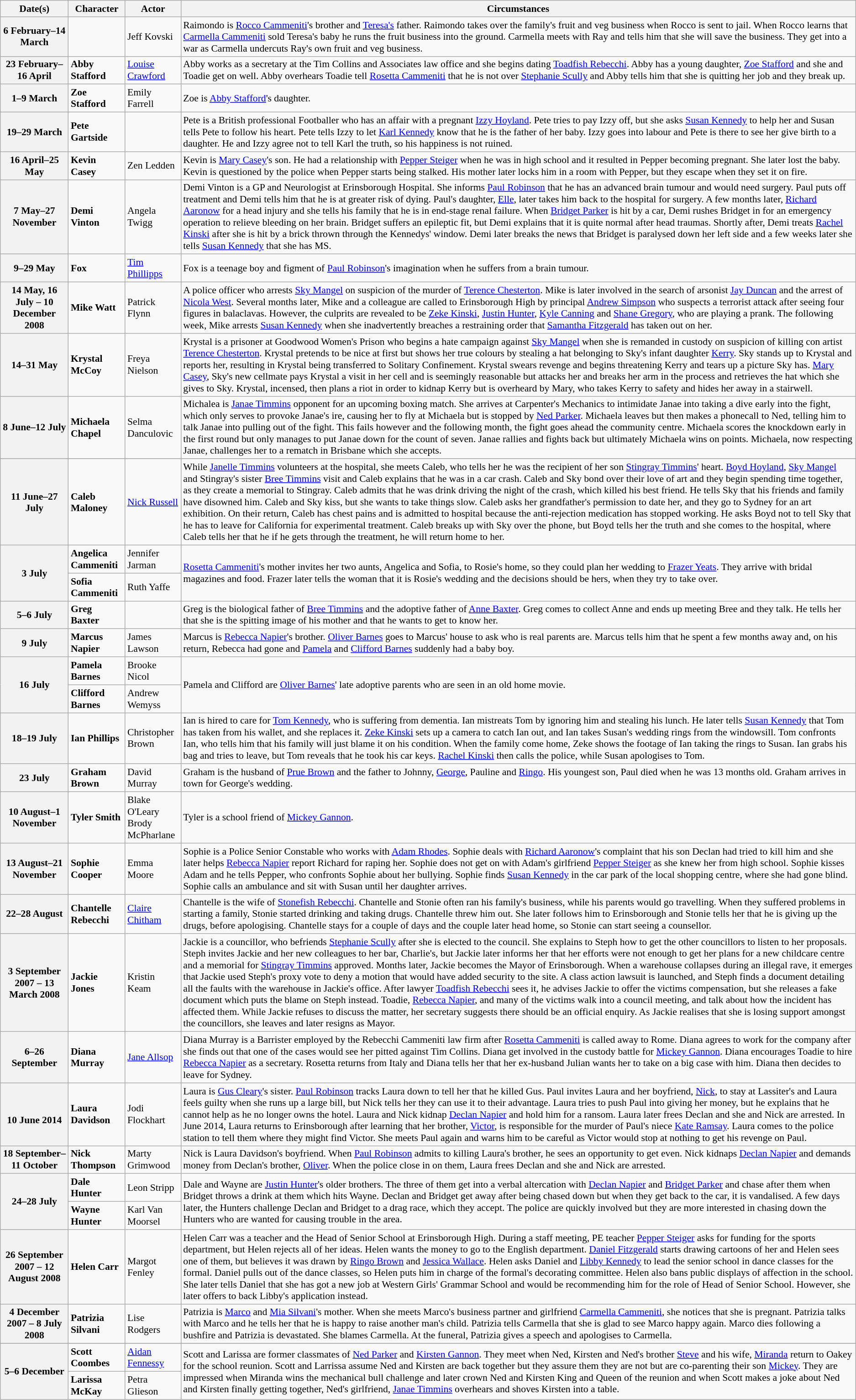<table class="wikitable plainrowheaders" style="font-size:90%">
<tr>
<th scope="col">Date(s)</th>
<th scope="col">Character</th>
<th scope="col">Actor</th>
<th scope="col">Circumstances</th>
</tr>
<tr>
<th scope="row">6 February–14 March</th>
<td></td>
<td>Jeff Kovski</td>
<td> Raimondo is <a href='#'>Rocco Cammeniti</a>'s brother and <a href='#'>Teresa's</a> father. Raimondo takes over the family's fruit and veg business when Rocco is sent to jail. When Rocco learns that <a href='#'>Carmella Cammeniti</a> sold Teresa's baby he runs the fruit business into the ground. Carmella meets with Ray and tells him that she will save the business. They get into a war as Carmella undercuts Ray's own fruit and veg business.</td>
</tr>
<tr>
<th scope="row">23 February–16 April</th>
<td><strong>Abby Stafford</strong></td>
<td><a href='#'>Louise Crawford</a></td>
<td>Abby works as a secretary at the Tim Collins and Associates law office and she begins dating <a href='#'>Toadfish Rebecchi</a>. Abby has a young daughter, <a href='#'>Zoe Stafford</a> and she and Toadie get on well. Abby overhears Toadie tell <a href='#'>Rosetta Cammeniti</a> that he is not over <a href='#'>Stephanie Scully</a> and Abby tells him that she is quitting her job and they break up.</td>
</tr>
<tr>
<th scope="row">1–9 March</th>
<td><strong>Zoe Stafford</strong></td>
<td>Emily Farrell</td>
<td>Zoe is <a href='#'>Abby Stafford</a>'s daughter.</td>
</tr>
<tr>
<th scope="row">19–29 March</th>
<td><strong>Pete Gartside</strong></td>
<td></td>
<td>Pete is a British professional Footballer who has an affair with a pregnant <a href='#'>Izzy Hoyland</a>. Pete tries to pay Izzy off, but she asks <a href='#'>Susan Kennedy</a> to help her and Susan tells Pete to follow his heart. Pete tells Izzy to let <a href='#'>Karl Kennedy</a> know that he is the father of her baby. Izzy goes into labour and Pete is there to see her give birth to a daughter. He and Izzy agree not to tell Karl the truth, so his happiness is not ruined.</td>
</tr>
<tr>
<th scope="row">16 April–25 May</th>
<td><strong>Kevin Casey</strong></td>
<td>Zen Ledden</td>
<td>Kevin is <a href='#'>Mary Casey</a>'s son. He had a relationship with <a href='#'>Pepper Steiger</a> when he was in high school and it resulted in Pepper becoming pregnant. She later lost the baby. Kevin is questioned by the police when Pepper starts being stalked. His mother later locks him in a room with Pepper, but they escape when they set it on fire.</td>
</tr>
<tr>
<th scope="row">7 May–27 November</th>
<td><strong>Demi Vinton</strong></td>
<td>Angela Twigg</td>
<td>Demi Vinton is a GP and Neurologist at Erinsborough Hospital. She informs <a href='#'>Paul Robinson</a> that he has an advanced brain tumour and would need surgery. Paul puts off treatment and Demi tells him that he is at greater risk of dying. Paul's daughter, <a href='#'>Elle</a>, later takes him back to the hospital for surgery. A few months later, <a href='#'>Richard Aaronow</a> for a head injury and she tells his family that he is in end-stage renal failure. When <a href='#'>Bridget Parker</a> is hit by a car, Demi rushes Bridget in for an emergency operation to relieve bleeding on her brain. Bridget suffers an epileptic fit, but Demi explains that it is quite normal after head traumas. Shortly after, Demi treats <a href='#'>Rachel Kinski</a> after she is hit by a brick thrown through the Kennedys' window. Demi later breaks the news that Bridget is paralysed down her left side and a few weeks later she tells <a href='#'>Susan Kennedy</a> that she has MS.</td>
</tr>
<tr>
<th scope="row">9–29 May</th>
<td><strong>Fox</strong></td>
<td><a href='#'>Tim Phillipps</a></td>
<td>Fox is a teenage boy and figment of <a href='#'>Paul Robinson</a>'s imagination when he suffers from a brain tumour.</td>
</tr>
<tr>
<th scope="row">14 May, 16 July – 10 December 2008</th>
<td><strong>Mike Watt</strong></td>
<td>Patrick Flynn</td>
<td>A police officer who arrests <a href='#'>Sky Mangel</a> on suspicion of the murder of <a href='#'>Terence Chesterton</a>. Mike is later involved in the search of arsonist <a href='#'>Jay Duncan</a> and the arrest of <a href='#'>Nicola West</a>. Several months later, Mike and a colleague are called to Erinsborough High by principal <a href='#'>Andrew Simpson</a> who suspects a terrorist attack after seeing four figures in balaclavas. However, the culprits are revealed to be <a href='#'>Zeke Kinski</a>, <a href='#'>Justin Hunter</a>, <a href='#'>Kyle Canning</a> and <a href='#'>Shane Gregory</a>, who are playing a prank. The following week, Mike arrests <a href='#'>Susan Kennedy</a> when she inadvertently breaches a restraining order that <a href='#'>Samantha Fitzgerald</a> has taken out on her.</td>
</tr>
<tr>
<th scope="row">14–31 May</th>
<td><strong>Krystal McCoy</strong></td>
<td>Freya Nielson</td>
<td>Krystal is a prisoner at Goodwood Women's Prison who begins a hate campaign against <a href='#'>Sky Mangel</a> when she is remanded in custody on suspicion of killing con artist <a href='#'>Terence Chesterton</a>. Krystal pretends to be nice at first but shows her true colours by stealing a hat belonging to Sky's infant daughter <a href='#'>Kerry</a>. Sky stands up to Krystal and reports her, resulting in Krystal being transferred to Solitary Confinement. Krystal swears revenge and begins threatening Kerry and tears up a picture Sky has. <a href='#'>Mary Casey</a>, Sky's new cellmate pays Krystal a visit in her cell and is seemingly reasonable but attacks her and breaks her arm in the process and retrieves the hat which she gives to Sky. Krystal, incensed, then plans a riot in order to kidnap Kerry but is overheard by Mary, who takes Kerry to safety and hides her away in a stairwell.</td>
</tr>
<tr>
<th scope="row">8 June–12 July</th>
<td><strong>Michaela Chapel</strong></td>
<td>Selma Danculovic</td>
<td>Michalea is <a href='#'>Janae Timmins</a> opponent for an upcoming boxing match. She arrives at Carpenter's Mechanics to intimidate Janae into taking a dive early into the fight, which only serves to provoke Janae's ire, causing her to fly at Michaela but is stopped by <a href='#'>Ned Parker</a>. Michaela leaves but then makes a phonecall to Ned, telling him to talk Janae into pulling out of the fight. This fails however and the following month, the fight goes ahead the community centre. Michaela scores the knockdown early in the first round but only manages to put Janae down for the count of seven. Janae rallies and fights back but ultimately Michaela wins on points. Michaela, now respecting Janae, challenges her to a rematch in Brisbane which she accepts.</td>
</tr>
<tr>
</tr>
<tr>
<th scope="row">11 June–27 July</th>
<td><strong>Caleb Maloney</strong></td>
<td><a href='#'>Nick Russell</a></td>
<td>While <a href='#'>Janelle Timmins</a> volunteers at the hospital, she meets Caleb, who tells her he was the recipient of her son <a href='#'>Stingray Timmins</a>' heart. <a href='#'>Boyd Hoyland</a>, <a href='#'>Sky Mangel</a> and Stingray's sister <a href='#'>Bree Timmins</a> visit and Caleb explains that he was in a car crash. Caleb and Sky bond over their love of art and they begin spending time together, as they create a memorial to Stingray. Caleb admits that he was drink driving the night of the crash, which killed his best friend. He tells Sky that his friends and family have disowned him. Caleb and Sky kiss, but she wants to take things slow. Caleb asks her grandfather's permission to date her, and they go to Sydney for an art exhibition. On their return, Caleb has chest pains and is admitted to hospital because the anti-rejection medication has stopped working. He asks Boyd not to tell Sky that he has to leave for California for experimental treatment. Caleb breaks up with Sky over the phone, but Boyd tells her the truth and she comes to the hospital, where Caleb tells her that he if he gets through the treatment, he will return home to her.</td>
</tr>
<tr>
<th scope="row" rowspan="2">3 July</th>
<td><strong>Angelica Cammeniti</strong></td>
<td>Jennifer Jarman</td>
<td rowspan="2"><a href='#'>Rosetta Cammeniti</a>'s mother invites her two aunts, Angelica and Sofia, to Rosie's home, so they could plan her wedding to <a href='#'>Frazer Yeats</a>. They arrive with bridal magazines and food. Frazer later tells the woman that it is Rosie's wedding and the decisions should be hers, when they try to take over.</td>
</tr>
<tr>
<td><strong>Sofia Cammeniti</strong></td>
<td>Ruth Yaffe</td>
</tr>
<tr>
<th scope="row">5–6 July</th>
<td><strong>Greg Baxter</strong></td>
<td></td>
<td>Greg is the biological father of <a href='#'>Bree Timmins</a> and the adoptive father of <a href='#'>Anne Baxter</a>. Greg comes to collect Anne and ends up meeting Bree and they talk. He tells her that she is the spitting image of his mother and that he wants to get to know her.</td>
</tr>
<tr>
<th scope="row">9 July</th>
<td><strong>Marcus Napier</strong></td>
<td>James Lawson</td>
<td>Marcus is <a href='#'>Rebecca Napier</a>'s brother. <a href='#'>Oliver Barnes</a> goes to Marcus' house to ask who is real parents are. Marcus tells him that he spent a few months away and, on his return, Rebecca had gone and <a href='#'>Pamela</a> and <a href='#'>Clifford Barnes</a> suddenly had a baby boy.</td>
</tr>
<tr>
<th scope="row" rowspan="2">16 July</th>
<td><strong>Pamela Barnes</strong></td>
<td>Brooke Nicol</td>
<td rowspan="2">Pamela and Clifford are <a href='#'>Oliver Barnes</a>' late adoptive parents who are seen in an old home movie.</td>
</tr>
<tr>
<td><strong>Clifford Barnes</strong></td>
<td>Andrew Wemyss</td>
</tr>
<tr>
<th scope="row">18–19 July</th>
<td><strong>Ian Phillips</strong></td>
<td>Christopher Brown</td>
<td>Ian is hired to care for <a href='#'>Tom Kennedy</a>, who is suffering from dementia. Ian mistreats Tom by ignoring him and stealing his lunch. He later tells <a href='#'>Susan Kennedy</a> that Tom has taken from his wallet, and she replaces it. <a href='#'>Zeke Kinski</a> sets up a camera to catch Ian out, and Ian takes Susan's wedding rings from the windowsill. Tom confronts Ian, who tells him that his family will just blame it on his condition. When the family come home, Zeke shows the footage of Ian taking the rings to Susan. Ian grabs his bag and tries to leave, but Tom reveals that he took his car keys. <a href='#'>Rachel Kinski</a> then calls the police, while Susan apologises to Tom.</td>
</tr>
<tr>
<th scope="row">23 July</th>
<td><strong>Graham Brown</strong></td>
<td>David Murray</td>
<td>Graham is the husband of <a href='#'>Prue Brown</a> and the father to Johnny, <a href='#'>George</a>, Pauline and <a href='#'>Ringo</a>. His youngest son, Paul died when he was 13 months old. Graham arrives in town for George's wedding.</td>
</tr>
<tr>
<th scope="row">10 August–1 November</th>
<td><strong>Tyler Smith</strong></td>
<td>Blake O'Leary<br>Brody McPharlane</td>
<td>Tyler is a school friend of <a href='#'>Mickey Gannon</a>.</td>
</tr>
<tr>
<th scope="row">13 August–21 November</th>
<td><strong>Sophie Cooper</strong></td>
<td>Emma Moore</td>
<td>Sophie is a Police Senior Constable who works with <a href='#'>Adam Rhodes</a>. Sophie deals with <a href='#'>Richard Aaronow</a>'s complaint that his son Declan had tried to kill him and she later helps <a href='#'>Rebecca Napier</a> report Richard for raping her. Sophie does not get on with Adam's girlfriend <a href='#'>Pepper Steiger</a> as she knew her from high school. Sophie kisses Adam and he tells Pepper, who confronts Sophie about her bullying. Sophie finds <a href='#'>Susan Kennedy</a> in the car park of the local shopping centre, where she had gone blind. Sophie calls an ambulance and sit with Susan until her daughter arrives.</td>
</tr>
<tr>
<th scope="row">22–28 August</th>
<td><strong>Chantelle Rebecchi</strong></td>
<td><a href='#'>Claire Chitham</a></td>
<td>Chantelle is the wife of <a href='#'>Stonefish Rebecchi</a>. Chantelle and Stonie often ran his family's business, while his parents would go travelling. When they suffered problems in starting a family, Stonie started drinking and taking drugs. Chantelle threw him out. She later follows him to Erinsborough and Stonie tells her that he is giving up the drugs, before apologising. Chantelle stays for a couple of days and the couple later head home, so Stonie can start seeing a counsellor.</td>
</tr>
<tr>
<th scope="row">3 September 2007 – 13 March 2008</th>
<td><strong>Jackie Jones</strong></td>
<td>Kristin Keam</td>
<td>Jackie is a councillor, who befriends <a href='#'>Stephanie Scully</a> after she is elected to the council. She explains to Steph how to get the other councillors to listen to her proposals. Steph invites Jackie and her new colleagues to her bar, Charlie's, but Jackie later informs her that her efforts were not enough to get her plans for a new childcare centre and a memorial for <a href='#'>Stingray Timmins</a> approved. Months later, Jackie becomes the Mayor of Erinsborough. When a warehouse collapses during an illegal rave, it emerges that Jackie used Steph's proxy vote to deny a motion that would have added security to the site. A class action lawsuit is launched, and Steph finds a document detailing all the faults with the warehouse in Jackie's office. After lawyer <a href='#'>Toadfish Rebecchi</a> sees it, he advises Jackie to offer the victims compensation, but she releases a fake document which puts the blame on Steph instead. Toadie, <a href='#'>Rebecca Napier</a>, and many of the victims walk into a council meeting, and talk about how the incident has affected them. While Jackie refuses to discuss the matter, her secretary suggests there should be an official enquiry. As Jackie realises that she is losing support amongst the councillors, she leaves and later resigns as Mayor.</td>
</tr>
<tr>
<th scope="row">6–26 September</th>
<td><strong>Diana Murray</strong></td>
<td><a href='#'>Jane Allsop</a></td>
<td>Diana Murray is a Barrister employed by the Rebecchi Cammeniti law firm after <a href='#'>Rosetta Cammeniti</a> is called away to Rome. Diana agrees to work for the company after she finds out that one of the cases would see her pitted against Tim Collins. Diana get involved in the custody battle for <a href='#'>Mickey Gannon</a>. Diana encourages Toadie to hire <a href='#'>Rebecca Napier</a> as a secretary. Rosetta returns from Italy and Diana tells her that her ex-husband Julian wants her to take on a big case with him. Diana then decides to leave for Sydney.</td>
</tr>
<tr>
<th scope="row"><br>10 June 2014</th>
<td><strong>Laura Davidson</strong></td>
<td>Jodi Flockhart</td>
<td>Laura is <a href='#'>Gus Cleary</a>'s sister. <a href='#'>Paul Robinson</a> tracks Laura down to tell her that he killed Gus. Paul invites Laura and her boyfriend, <a href='#'>Nick</a>, to stay at Lassiter's and Laura feels guilty when she runs up a large bill, but Nick tells her they can use it to their advantage. Laura tries to push Paul into giving her money, but he explains that he cannot help as he no longer owns the hotel. Laura and Nick kidnap <a href='#'>Declan Napier</a> and hold him for a ransom. Laura later frees Declan and she and Nick are arrested. In June 2014, Laura returns to Erinsborough after learning that her brother, <a href='#'>Victor</a>, is responsible for the murder of Paul's niece <a href='#'>Kate Ramsay</a>. Laura comes to the police station to tell them where they might find Victor. She meets Paul again and warns him to be careful as Victor would stop at nothing to get his revenge on Paul.</td>
</tr>
<tr>
<th scope="row">18 September–11 October</th>
<td><strong>Nick Thompson</strong></td>
<td>Marty Grimwood</td>
<td>Nick is Laura Davidson's boyfriend. When <a href='#'>Paul Robinson</a> admits to killing Laura's brother, he sees an opportunity to get even. Nick kidnaps <a href='#'>Declan Napier</a> and demands money from Declan's brother, <a href='#'>Oliver</a>. When the police close in on them, Laura frees Declan and she and Nick are arrested.</td>
</tr>
<tr>
<th scope="row" rowspan="2">24–28 July</th>
<td><strong>Dale Hunter</strong></td>
<td>Leon Stripp</td>
<td rowspan="2">Dale and Wayne are <a href='#'>Justin Hunter</a>'s older brothers. The three of them get into a verbal altercation with <a href='#'>Declan Napier</a> and <a href='#'>Bridget Parker</a> and chase after them when Bridget throws a drink at them which hits Wayne. Declan and Bridget get away after being chased down but when they get back to the car, it is vandalised. A few days later, the Hunters challenge Declan and Bridget to a drag race, which they accept. The police are quickly involved but they are more interested in chasing down the Hunters who are wanted for causing trouble in the area.</td>
</tr>
<tr>
<td><strong>Wayne Hunter</strong></td>
<td>Karl Van Moorsel</td>
</tr>
<tr>
<th scope="row">26 September 2007 – 12 August 2008</th>
<td><strong>Helen Carr</strong></td>
<td>Margot Fenley</td>
<td>Helen Carr was a teacher and the Head of Senior School at Erinsborough High. During a staff meeting, PE teacher <a href='#'>Pepper Steiger</a> asks for funding for the sports department, but Helen rejects all of her ideas. Helen wants the money to go to the English department. <a href='#'>Daniel Fitzgerald</a> starts drawing cartoons of her and Helen sees one of them, but believes it was drawn by <a href='#'>Ringo Brown</a> and <a href='#'>Jessica Wallace</a>. Helen asks Daniel and <a href='#'>Libby Kennedy</a> to lead the senior school in dance classes for the formal. Daniel pulls out of the dance classes, so Helen puts him in charge of the formal's decorating committee. Helen also bans public displays of affection in the school. She later tells Daniel that she has got a new job at Western Girls' Grammar School and would be recommending him for the role of Head of Senior School. However, she later offers to back Libby's application instead.</td>
</tr>
<tr>
<th scope="row">4 December 2007 – 8 July 2008</th>
<td><strong>Patrizia Silvani</strong></td>
<td>Lise Rodgers</td>
<td>Patrizia is <a href='#'>Marco</a> and <a href='#'>Mia Silvani</a>'s mother. When she meets Marco's business partner and girlfriend <a href='#'>Carmella Cammeniti</a>, she notices that she is pregnant. Patrizia talks with Marco and he tells her that he is happy to raise another man's child. Patrizia tells Carmella that she is glad to see Marco happy again. Marco dies following a bushfire and Patrizia is devastated. She blames Carmella. At the funeral, Patrizia gives a speech and apologises to Carmella.</td>
</tr>
<tr>
</tr>
<tr>
<th scope="row" rowspan="2">5–6 December</th>
<td><strong>Scott Coombes</strong></td>
<td><a href='#'>Aidan Fennessy</a></td>
<td rowspan="2">Scott and Larissa are former classmates of <a href='#'>Ned Parker</a> and <a href='#'>Kirsten Gannon</a>. They meet when Ned, Kirsten and Ned's brother <a href='#'>Steve</a> and his wife, <a href='#'>Miranda</a> return to Oakey for the school reunion. Scott and Larrissa assume Ned and Kirsten are back together but they assure them they are not but are co-parenting their son <a href='#'>Mickey</a>. They are impressed when Miranda wins the mechanical bull challenge and later crown Ned and Kirsten King and Queen of the reunion and when Scott makes a joke about Ned and Kirsten finally getting together, Ned's girlfriend, <a href='#'>Janae Timmins</a> overhears and shoves Kirsten into a table.</td>
</tr>
<tr>
<td><strong>Larissa McKay</strong></td>
<td>Petra Glieson</td>
</tr>
</table>
